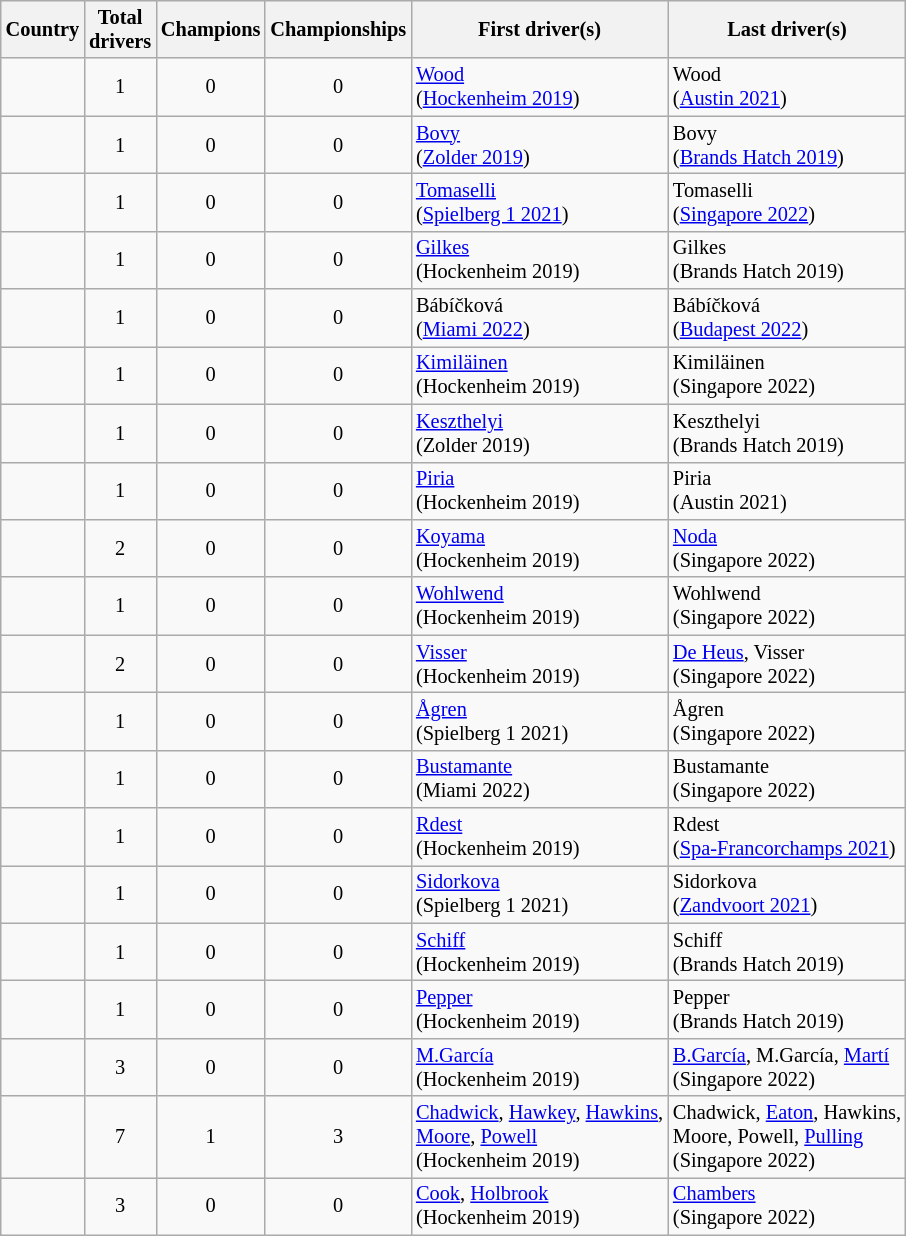<table class="wikitable sortable" style="font-size: 85%; text-align:center">
<tr>
<th>Country</th>
<th>Total<br>drivers</th>
<th>Champions</th>
<th>Championships</th>
<th>First driver(s)</th>
<th>Last driver(s)</th>
</tr>
<tr>
<td align="left"></td>
<td>1</td>
<td>0</td>
<td>0</td>
<td align="left"><a href='#'>Wood</a><br>(<a href='#'>Hockenheim 2019</a>)</td>
<td align="left">Wood<br>(<a href='#'>Austin 2021</a>)</td>
</tr>
<tr>
<td align="left"></td>
<td>1</td>
<td>0</td>
<td>0</td>
<td align="left"><a href='#'>Bovy</a><br>(<a href='#'>Zolder 2019</a>)</td>
<td align="left">Bovy<br>(<a href='#'>Brands Hatch 2019</a>)</td>
</tr>
<tr>
<td align="left"></td>
<td>1</td>
<td>0</td>
<td>0</td>
<td align="left"><a href='#'>Tomaselli</a><br>(<a href='#'>Spielberg 1 2021</a>)</td>
<td align="left">Tomaselli<br>(<a href='#'>Singapore 2022</a>)</td>
</tr>
<tr>
<td align="left"></td>
<td>1</td>
<td>0</td>
<td>0</td>
<td align="left"><a href='#'>Gilkes</a><br>(Hockenheim 2019)</td>
<td align="left">Gilkes<br>(Brands Hatch 2019)</td>
</tr>
<tr>
<td align="left"></td>
<td>1</td>
<td>0</td>
<td>0</td>
<td align="left">Bábíčková<br>(<a href='#'>Miami 2022</a>)</td>
<td align="left">Bábíčková<br>(<a href='#'>Budapest 2022</a>)</td>
</tr>
<tr>
<td align="left"></td>
<td>1</td>
<td>0</td>
<td>0</td>
<td align="left"><a href='#'>Kimiläinen</a><br>(Hockenheim 2019)</td>
<td align="left">Kimiläinen<br>(Singapore 2022)</td>
</tr>
<tr>
<td align="left"></td>
<td>1</td>
<td>0</td>
<td>0</td>
<td align="left"><a href='#'>Keszthelyi</a><br>(Zolder 2019)</td>
<td align="left">Keszthelyi<br>(Brands Hatch 2019)</td>
</tr>
<tr>
<td align="left"></td>
<td>1</td>
<td>0</td>
<td>0</td>
<td align="left"><a href='#'>Piria</a><br>(Hockenheim 2019)</td>
<td align="left">Piria<br>(Austin 2021)</td>
</tr>
<tr>
<td align="left"></td>
<td>2</td>
<td>0</td>
<td>0</td>
<td align="left"><a href='#'>Koyama</a><br>(Hockenheim 2019)</td>
<td align="left"><a href='#'>Noda</a><br>(Singapore 2022)</td>
</tr>
<tr>
<td align="left"></td>
<td>1</td>
<td>0</td>
<td>0</td>
<td align="left"><a href='#'>Wohlwend</a><br>(Hockenheim 2019)</td>
<td align="left">Wohlwend<br>(Singapore 2022)</td>
</tr>
<tr>
<td align="left"></td>
<td>2</td>
<td>0</td>
<td>0</td>
<td align="left"><a href='#'>Visser</a><br>(Hockenheim 2019)</td>
<td align="left"><a href='#'>De Heus</a>, Visser<br>(Singapore 2022)</td>
</tr>
<tr>
<td align="left"></td>
<td>1</td>
<td>0</td>
<td>0</td>
<td align="left"><a href='#'>Ågren</a><br>(Spielberg 1 2021)</td>
<td align="left">Ågren<br>(Singapore 2022)</td>
</tr>
<tr>
<td align="left"></td>
<td>1</td>
<td>0</td>
<td>0</td>
<td align="left"><a href='#'>Bustamante</a><br>(Miami 2022)</td>
<td align="left">Bustamante<br>(Singapore 2022)</td>
</tr>
<tr>
<td align="left"></td>
<td>1</td>
<td>0</td>
<td>0</td>
<td align="left"><a href='#'>Rdest</a><br>(Hockenheim 2019)</td>
<td align="left">Rdest<br>(<a href='#'>Spa-Francorchamps 2021</a>)</td>
</tr>
<tr>
<td align="left"></td>
<td>1</td>
<td>0</td>
<td>0</td>
<td align="left"><a href='#'>Sidorkova</a><br>(Spielberg 1 2021)</td>
<td align="left">Sidorkova<br>(<a href='#'>Zandvoort 2021</a>)</td>
</tr>
<tr>
<td align="left"></td>
<td>1</td>
<td>0</td>
<td>0</td>
<td align="left"><a href='#'>Schiff</a><br>(Hockenheim 2019)</td>
<td align="left">Schiff<br>(Brands Hatch 2019)</td>
</tr>
<tr>
<td align="left"></td>
<td>1</td>
<td>0</td>
<td>0</td>
<td align="left"><a href='#'>Pepper</a><br>(Hockenheim 2019)</td>
<td align="left">Pepper<br>(Brands Hatch 2019)</td>
</tr>
<tr>
<td align="left"></td>
<td>3</td>
<td>0</td>
<td>0</td>
<td align="left"><a href='#'>M.García</a><br>(Hockenheim 2019)</td>
<td align="left"><a href='#'>B.García</a>, M.García, <a href='#'>Martí</a><br>(Singapore 2022)</td>
</tr>
<tr>
<td align="left"></td>
<td>7</td>
<td>1<br></td>
<td>3<br></td>
<td align="left"><a href='#'>Chadwick</a>, <a href='#'>Hawkey</a>, <a href='#'>Hawkins</a>,<br><a href='#'>Moore</a>, <a href='#'>Powell</a><br>(Hockenheim 2019)</td>
<td align="left">Chadwick, <a href='#'>Eaton</a>, Hawkins,<br>Moore, Powell, <a href='#'>Pulling</a><br>(Singapore 2022)</td>
</tr>
<tr>
<td align="left"></td>
<td>3</td>
<td>0</td>
<td>0</td>
<td align="left"><a href='#'>Cook</a>, <a href='#'>Holbrook</a><br>(Hockenheim 2019)</td>
<td align="left"><a href='#'>Chambers</a><br>(Singapore 2022)</td>
</tr>
</table>
